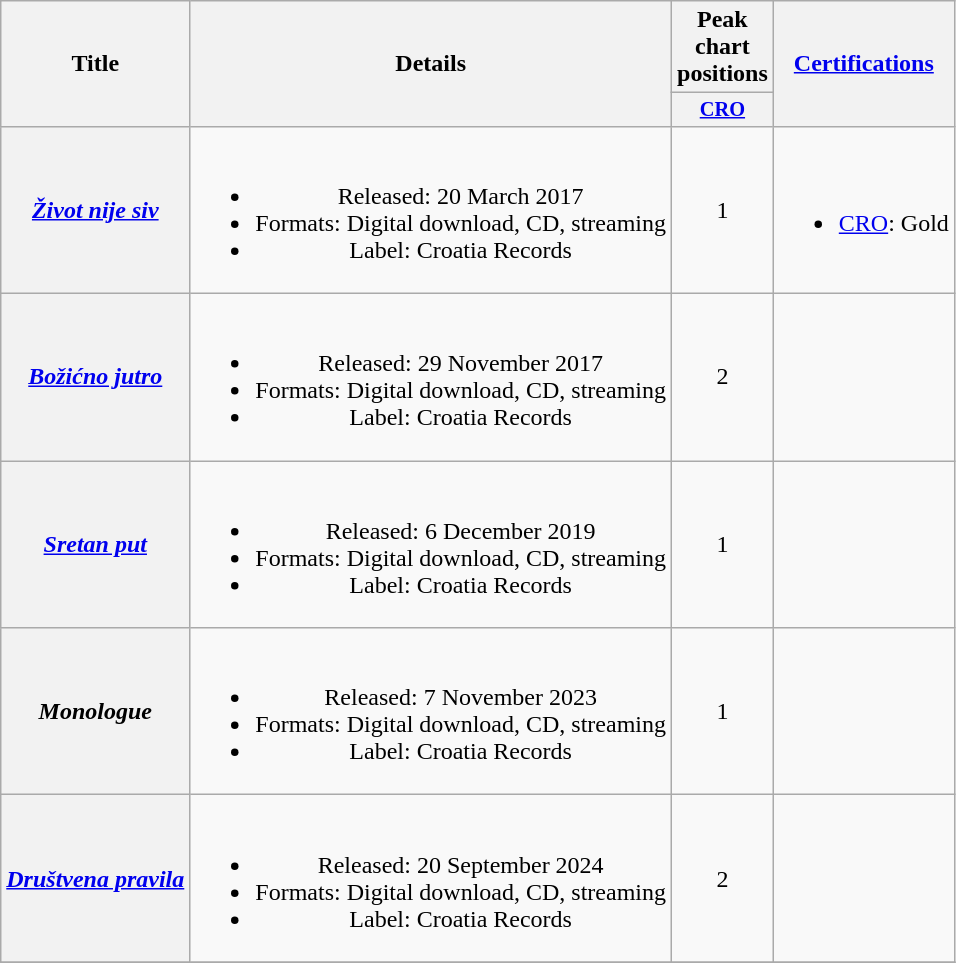<table class="wikitable plainrowheaders" style="text-align:center;">
<tr>
<th scope="col" rowspan="2">Title</th>
<th scope="col" rowspan="2">Details</th>
<th scope="col" colspan="1">Peak chart positions</th>
<th scope="col" rowspan="2"><a href='#'>Certifications</a></th>
</tr>
<tr>
<th scope="col" style="width:3em;font-size:85%;"><a href='#'>CRO</a><br></th>
</tr>
<tr>
<th scope="row"><em><a href='#'>Život nije siv</a></em></th>
<td><br><ul><li>Released: 20 March 2017</li><li>Formats: Digital download, CD, streaming</li><li>Label: Croatia Records</li></ul></td>
<td>1</td>
<td align="left"><br><ul><li><a href='#'>CRO</a>: Gold</li></ul></td>
</tr>
<tr>
<th scope="row"><em><a href='#'>Božićno jutro</a></em></th>
<td><br><ul><li>Released: 29 November 2017</li><li>Formats: Digital download, CD, streaming</li><li>Label: Croatia Records</li></ul></td>
<td>2</td>
<td></td>
</tr>
<tr>
<th scope="row"><em><a href='#'>Sretan put</a></em></th>
<td><br><ul><li>Released: 6 December 2019</li><li>Formats: Digital download, CD, streaming</li><li>Label: Croatia Records</li></ul></td>
<td>1</td>
<td></td>
</tr>
<tr>
<th scope="row"><em>Monologue</em></th>
<td><br><ul><li>Released: 7 November 2023</li><li>Formats: Digital download, CD, streaming</li><li>Label: Croatia Records</li></ul></td>
<td>1</td>
<td></td>
</tr>
<tr>
<th scope="row"><em><a href='#'>Društvena pravila</a></em></th>
<td><br><ul><li>Released: 20 September 2024</li><li>Formats: Digital download, CD, streaming</li><li>Label: Croatia Records</li></ul></td>
<td>2</td>
<td></td>
</tr>
<tr>
</tr>
</table>
